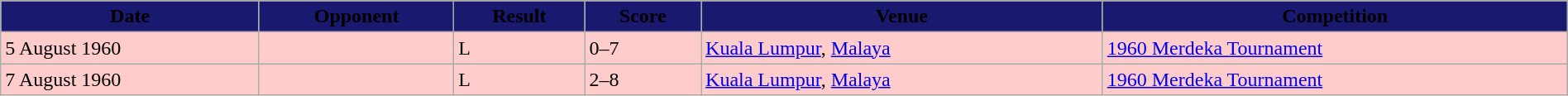<table style="width:100%;" class="wikitable">
<tr>
<th style="background:#191970;"><span>Date</span></th>
<th style="background:#191970;"><span>Opponent</span></th>
<th style="background:#191970;"><span>Result</span></th>
<th style="background:#191970;"><span>Score</span></th>
<th style="background:#191970;"><span>Venue</span></th>
<th style="background:#191970;"><span>Competition</span></th>
</tr>
<tr style="background:#fcc;">
<td>5 August 1960</td>
<td></td>
<td>L</td>
<td>0–7</td>
<td> <a href='#'>Kuala Lumpur</a>, <a href='#'>Malaya</a></td>
<td><a href='#'>1960 Merdeka Tournament</a></td>
</tr>
<tr style="background:#fcc;">
<td>7 August 1960</td>
<td></td>
<td>L</td>
<td>2–8</td>
<td> <a href='#'>Kuala Lumpur</a>, <a href='#'>Malaya</a></td>
<td><a href='#'>1960 Merdeka Tournament</a></td>
</tr>
</table>
